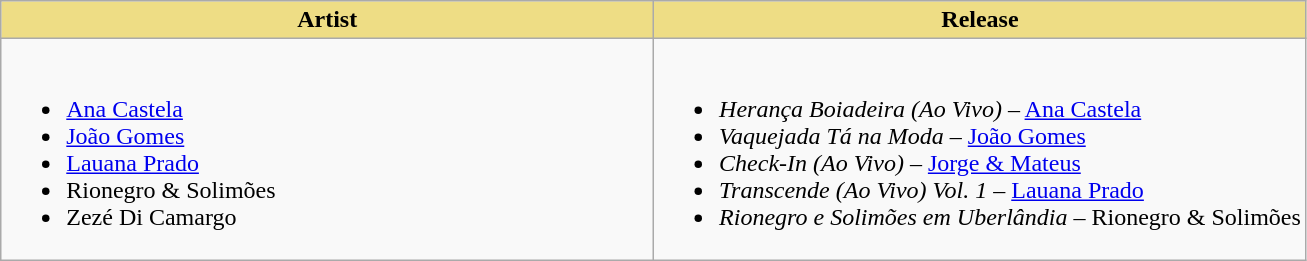<table class="wikitable" style="width=">
<tr>
<th style="background:#EEDD85; width:50%">Artist</th>
<th style="background:#EEDD85; width:50%">Release</th>
</tr>
<tr>
<td style="vertical-align:top"><br><ul><li><a href='#'>Ana Castela</a></li><li><a href='#'>João Gomes</a></li><li><a href='#'>Lauana Prado</a></li><li>Rionegro & Solimões</li><li>Zezé Di Camargo</li></ul></td>
<td style="vertical-align:top"><br><ul><li><em>Herança Boiadeira (Ao Vivo)</em> – <a href='#'>Ana Castela</a></li><li><em>Vaquejada Tá na Moda</em> – <a href='#'>João Gomes</a></li><li><em>Check-In (Ao Vivo)</em> – <a href='#'>Jorge & Mateus</a></li><li><em>Transcende (Ao Vivo) Vol. 1</em> – <a href='#'>Lauana Prado</a></li><li><em>Rionegro e Solimões em Uberlândia</em> – Rionegro & Solimões</li></ul></td>
</tr>
</table>
